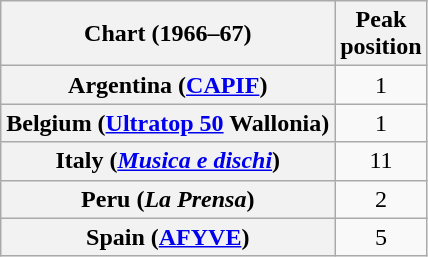<table class="wikitable plainrowheaders" style="text-align:center">
<tr>
<th scope="col">Chart (1966–67)</th>
<th scope="col">Peak<br>position</th>
</tr>
<tr>
<th scope="row">Argentina (<a href='#'>CAPIF</a>)</th>
<td>1</td>
</tr>
<tr>
<th scope="row">Belgium (<a href='#'>Ultratop 50</a> Wallonia)</th>
<td>1</td>
</tr>
<tr>
<th scope="row">Italy (<em><a href='#'>Musica e dischi</a></em>)</th>
<td>11</td>
</tr>
<tr>
<th scope="row">Peru (<em>La Prensa</em>)</th>
<td>2</td>
</tr>
<tr>
<th scope="row">Spain (<a href='#'>AFYVE</a>)</th>
<td>5</td>
</tr>
</table>
